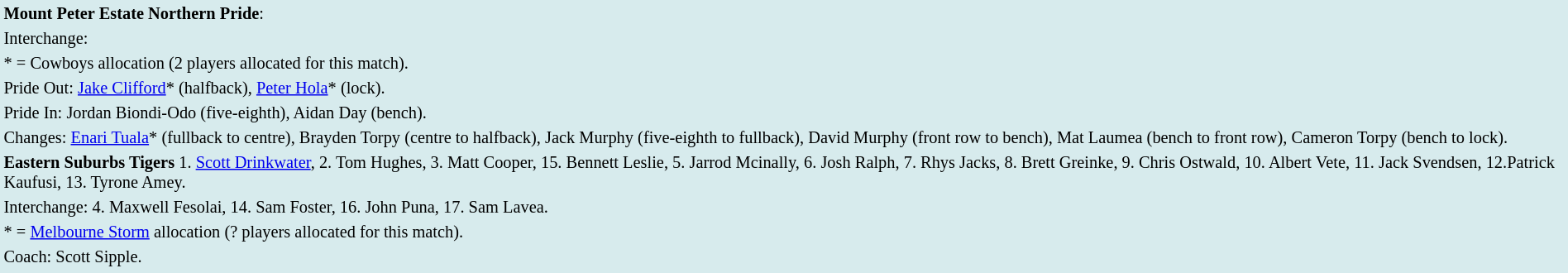<table style="background:#d7ebed; font-size:85%; width:100%;">
<tr>
<td><strong>Mount Peter Estate Northern Pride</strong>:             </td>
</tr>
<tr>
<td>Interchange:    </td>
</tr>
<tr>
<td>* = Cowboys allocation (2 players allocated for this match).</td>
</tr>
<tr>
<td>Pride Out: <a href='#'>Jake Clifford</a>* (halfback), <a href='#'>Peter Hola</a>* (lock).</td>
</tr>
<tr>
<td>Pride In: Jordan Biondi-Odo (five-eighth), Aidan Day (bench).</td>
</tr>
<tr>
<td>Changes: <a href='#'>Enari Tuala</a>* (fullback to centre), Brayden Torpy (centre to halfback), Jack Murphy (five-eighth to fullback), David Murphy (front row to bench), Mat Laumea (bench to front row), Cameron Torpy (bench to lock).</td>
</tr>
<tr>
<td><strong>Eastern Suburbs Tigers</strong> 1. <a href='#'>Scott Drinkwater</a>, 2. Tom Hughes, 3. Matt Cooper, 15. Bennett Leslie, 5. Jarrod Mcinally, 6. Josh Ralph, 7. Rhys Jacks, 8. Brett Greinke, 9. Chris Ostwald, 10. Albert Vete, 11. Jack Svendsen, 12.Patrick Kaufusi, 13. Tyrone Amey.</td>
</tr>
<tr>
<td>Interchange: 4. Maxwell Fesolai, 14. Sam Foster, 16. John Puna, 17. Sam Lavea.</td>
</tr>
<tr>
<td>* = <a href='#'>Melbourne Storm</a> allocation (? players allocated for this match).</td>
</tr>
<tr>
<td>Coach: Scott Sipple.</td>
</tr>
<tr>
</tr>
</table>
